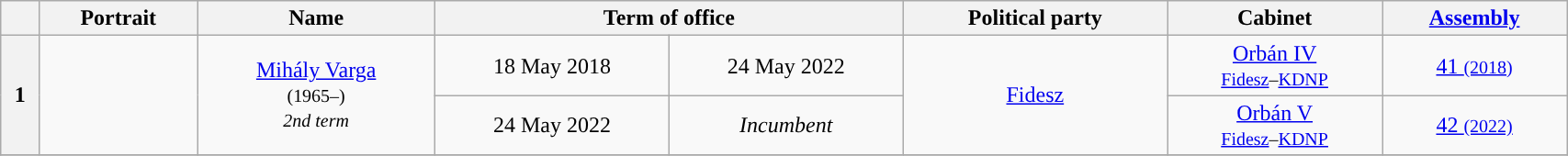<table class="wikitable" style="width:90%; text-align:center;">
<tr>
<th></th>
<th>Portrait</th>
<th>Name<br></th>
<th colspan=2>Term of office</th>
<th>Political party</th>
<th>Cabinet</th>
<th><a href='#'>Assembly</a><br></th>
</tr>
<tr>
<th rowspan="2" style="background:">1</th>
<td rowspan="2"></td>
<td rowspan="2"><a href='#'>Mihály Varga</a><br><small>(1965–)<br><em>2nd term</em></small></td>
<td>18 May 2018</td>
<td>24 May 2022</td>
<td rowspan="2"><a href='#'>Fidesz</a></td>
<td><a href='#'>Orbán IV</a><br><small><a href='#'>Fidesz</a>–<a href='#'>KDNP</a></small></td>
<td><a href='#'>41 <small>(2018)</small></a></td>
</tr>
<tr>
<td>24 May 2022</td>
<td><em>Incumbent</em></td>
<td><a href='#'>Orbán V</a><br><small><a href='#'>Fidesz</a>–<a href='#'>KDNP</a></small></td>
<td><a href='#'>42 <small>(2022)</small></a></td>
</tr>
<tr>
</tr>
</table>
